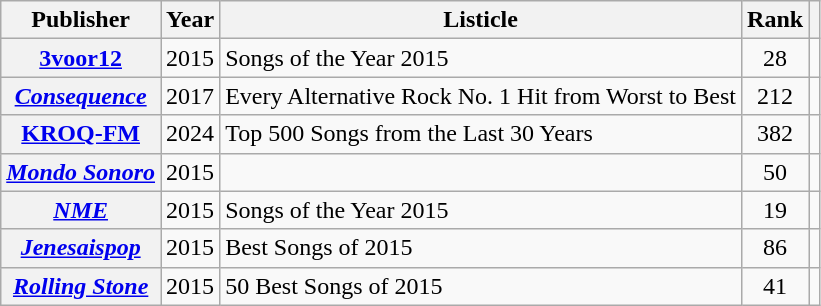<table class="wikitable sortable plainrowheaders" style="text-align:center">
<tr>
<th scope="col">Publisher</th>
<th scope="col">Year</th>
<th scope="col">Listicle</th>
<th scope="col">Rank</th>
<th scope="col" class="unsortable"></th>
</tr>
<tr>
<th scope="row"><a href='#'>3voor12</a></th>
<td>2015</td>
<td style="text-align:left;">Songs of the Year 2015</td>
<td>28</td>
<td></td>
</tr>
<tr>
<th scope="row"><em><a href='#'>Consequence</a></em></th>
<td>2017</td>
<td style="text-align: left;">Every Alternative Rock No. 1 Hit from Worst to Best</td>
<td>212</td>
<td></td>
</tr>
<tr>
<th scope="row"><a href='#'>KROQ-FM</a></th>
<td>2024</td>
<td style="text-align:left;">Top 500 Songs from the Last 30 Years</td>
<td>382</td>
<td></td>
</tr>
<tr>
<th scope="row"><em><a href='#'>Mondo Sonoro</a></em></th>
<td>2015</td>
<td style="text-align:left;"></td>
<td>50</td>
<td></td>
</tr>
<tr>
<th scope="row"><em><a href='#'>NME</a></em></th>
<td>2015</td>
<td style="text-align:left;">Songs of the Year 2015</td>
<td>19</td>
<td></td>
</tr>
<tr>
<th scope="row"><em><a href='#'>Jenesaispop</a></em></th>
<td>2015</td>
<td style="text-align:left;">Best Songs of 2015</td>
<td>86</td>
<td></td>
</tr>
<tr>
<th scope="row"><em><a href='#'>Rolling Stone</a></em></th>
<td>2015</td>
<td style="text-align:left;">50 Best Songs of 2015</td>
<td>41</td>
<td></td>
</tr>
</table>
